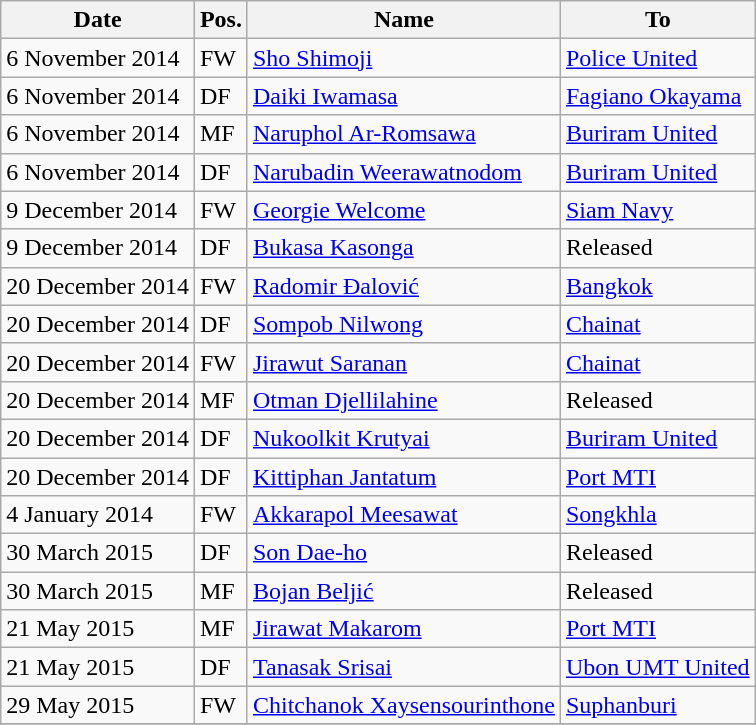<table class="wikitable">
<tr>
<th>Date</th>
<th>Pos.</th>
<th>Name</th>
<th>To</th>
</tr>
<tr>
<td>6 November 2014</td>
<td>FW</td>
<td> <a href='#'>Sho Shimoji</a></td>
<td> <a href='#'>Police United</a></td>
</tr>
<tr>
<td>6 November 2014</td>
<td>DF</td>
<td> <a href='#'>Daiki Iwamasa</a></td>
<td> <a href='#'>Fagiano Okayama</a></td>
</tr>
<tr>
<td>6 November 2014</td>
<td>MF</td>
<td> <a href='#'>Naruphol Ar-Romsawa</a></td>
<td> <a href='#'>Buriram United</a></td>
</tr>
<tr>
<td>6 November 2014</td>
<td>DF</td>
<td> <a href='#'>Narubadin Weerawatnodom</a></td>
<td> <a href='#'>Buriram United</a></td>
</tr>
<tr>
<td>9 December 2014</td>
<td>FW</td>
<td> <a href='#'>Georgie Welcome</a></td>
<td> <a href='#'>Siam Navy</a></td>
</tr>
<tr>
<td>9 December 2014</td>
<td>DF</td>
<td> <a href='#'>Bukasa Kasonga</a></td>
<td>Released</td>
</tr>
<tr>
<td>20 December 2014</td>
<td>FW</td>
<td> <a href='#'>Radomir Đalović</a></td>
<td> <a href='#'>Bangkok</a></td>
</tr>
<tr>
<td>20 December 2014</td>
<td>DF</td>
<td> <a href='#'>Sompob Nilwong</a></td>
<td> <a href='#'>Chainat</a></td>
</tr>
<tr>
<td>20 December 2014</td>
<td>FW</td>
<td> <a href='#'>Jirawut Saranan</a></td>
<td> <a href='#'>Chainat</a></td>
</tr>
<tr>
<td>20 December 2014</td>
<td>MF</td>
<td> <a href='#'>Otman Djellilahine</a></td>
<td>Released</td>
</tr>
<tr>
<td>20 December 2014</td>
<td>DF</td>
<td> <a href='#'>Nukoolkit Krutyai</a></td>
<td> <a href='#'>Buriram United</a></td>
</tr>
<tr>
<td>20 December 2014</td>
<td>DF</td>
<td> <a href='#'>Kittiphan Jantatum</a></td>
<td> <a href='#'>Port MTI</a></td>
</tr>
<tr>
<td>4 January 2014</td>
<td>FW</td>
<td> <a href='#'>Akkarapol Meesawat</a></td>
<td> <a href='#'>Songkhla</a></td>
</tr>
<tr>
<td>30 March 2015</td>
<td>DF</td>
<td> <a href='#'>Son Dae-ho</a></td>
<td>Released</td>
</tr>
<tr>
<td>30 March 2015</td>
<td>MF</td>
<td> <a href='#'>Bojan Beljić</a></td>
<td>Released</td>
</tr>
<tr>
<td>21 May 2015</td>
<td>MF</td>
<td> <a href='#'>Jirawat Makarom</a></td>
<td> <a href='#'>Port MTI</a></td>
</tr>
<tr>
<td>21 May 2015</td>
<td>DF</td>
<td> <a href='#'>Tanasak Srisai</a></td>
<td> <a href='#'>Ubon UMT United</a></td>
</tr>
<tr>
<td>29 May 2015</td>
<td>FW</td>
<td> <a href='#'>Chitchanok Xaysensourinthone</a></td>
<td> <a href='#'>Suphanburi</a></td>
</tr>
<tr>
</tr>
</table>
